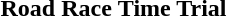<table "wikitable">
<tr>
<td align=center><strong>Road Race</strong></td>
<td align=center><strong>Time Trial</strong></td>
</tr>
<tr>
<td></td>
<td></td>
</tr>
</table>
